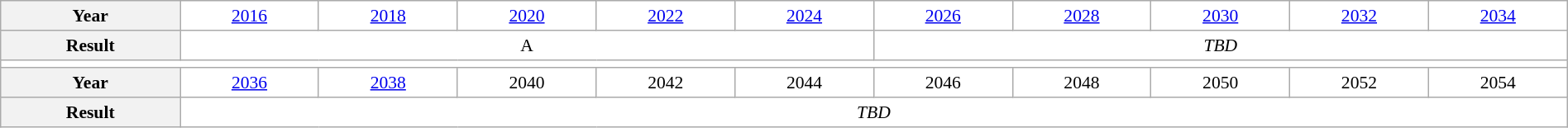<table class="wikitable" style="text-align:center; font-size:90%; background:white;" width="100%">
<tr>
<th>Year</th>
<td><a href='#'>2016</a></td>
<td><a href='#'>2018</a></td>
<td><a href='#'>2020</a></td>
<td><a href='#'>2022</a></td>
<td><a href='#'>2024</a></td>
<td><a href='#'>2026</a></td>
<td><a href='#'>2028</a></td>
<td><a href='#'>2030</a></td>
<td><a href='#'>2032</a></td>
<td><a href='#'>2034</a></td>
</tr>
<tr>
<th>Result</th>
<td colspan="5">A</td>
<td colspan="5"><em>TBD</em></td>
</tr>
<tr>
<td colspan="11"></td>
</tr>
<tr>
<th>Year</th>
<td><a href='#'>2036</a></td>
<td><a href='#'>2038</a></td>
<td>2040</td>
<td>2042</td>
<td>2044</td>
<td>2046</td>
<td>2048</td>
<td>2050</td>
<td>2052</td>
<td>2054</td>
</tr>
<tr>
<th>Result</th>
<td colspan="10"><em>TBD</em></td>
</tr>
</table>
